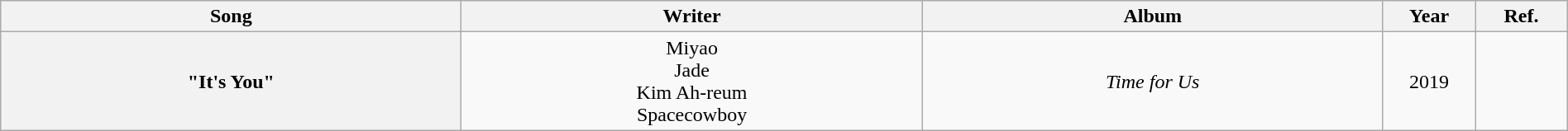<table class="wikitable plainrowheaders" style="text-align:center; width:100%">
<tr>
<th style="width:25%">Song</th>
<th style="width:25%">Writer</th>
<th style="width:25%">Album</th>
<th style="width:5%">Year</th>
<th style="width:5%">Ref.</th>
</tr>
<tr>
<th scope="row">"It's You" </th>
<td>Miyao<br>Jade<br>Kim Ah-reum<br>Spacecowboy</td>
<td><em>Time for Us</em></td>
<td>2019</td>
<td></td>
</tr>
</table>
